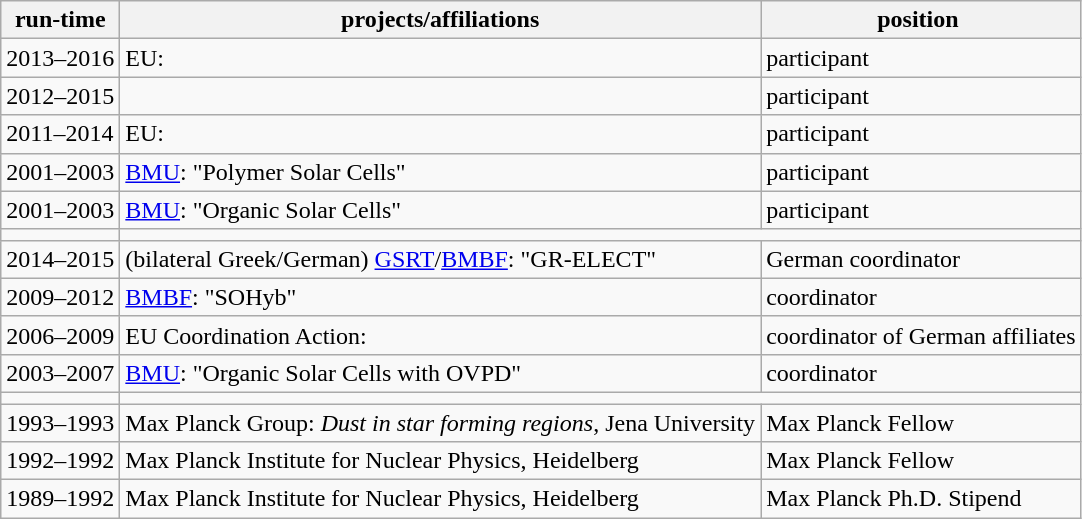<table class="wikitable mw-collapsible mw-collapsed">
<tr>
<th>run-time</th>
<th>projects/affiliations</th>
<th>position </th>
</tr>
<tr>
<td>2013–2016</td>
<td>EU: </td>
<td>participant</td>
</tr>
<tr>
<td>2012–2015</td>
<td></td>
<td>participant</td>
</tr>
<tr>
<td>2011–2014</td>
<td>EU: </td>
<td>participant</td>
</tr>
<tr>
<td>2001–2003</td>
<td><a href='#'>BMU</a>: "Polymer Solar Cells"</td>
<td>participant</td>
</tr>
<tr>
<td>2001–2003</td>
<td><a href='#'>BMU</a>: "Organic Solar Cells"</td>
<td>participant</td>
</tr>
<tr>
<td></td>
</tr>
<tr>
<td>2014–2015</td>
<td>(bilateral Greek/German) <a href='#'>GSRT</a>/<a href='#'>BMBF</a>: "GR-ELECT"</td>
<td>German coordinator</td>
</tr>
<tr>
<td>2009–2012</td>
<td><a href='#'>BMBF</a>: "SOHyb"</td>
<td>coordinator</td>
</tr>
<tr>
<td>2006–2009</td>
<td>EU Coordination Action: </td>
<td>coordinator of German affiliates</td>
</tr>
<tr>
<td>2003–2007</td>
<td><a href='#'>BMU</a>: "Organic Solar Cells with OVPD"</td>
<td>coordinator</td>
</tr>
<tr>
<td></td>
</tr>
<tr>
<td>1993–1993</td>
<td>Max Planck Group: <em>Dust in star forming regions</em>, Jena University</td>
<td>Max Planck Fellow</td>
</tr>
<tr>
<td>1992–1992</td>
<td>Max Planck Institute for Nuclear Physics, Heidelberg</td>
<td>Max Planck Fellow</td>
</tr>
<tr>
<td>1989–1992</td>
<td>Max Planck Institute for Nuclear Physics, Heidelberg</td>
<td>Max Planck Ph.D. Stipend</td>
</tr>
</table>
